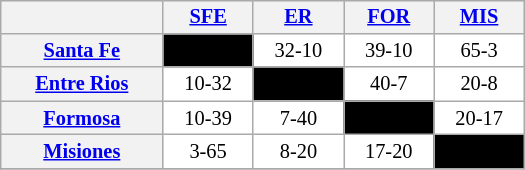<table align="left" width="350" cellspacing="0" cellpadding="3" style="background-color: #f9f9f9; font-size: 85%; text-align: center" class="wikitable">
<tr style="background:#00000;">
<th align="left"> </th>
<th><a href='#'>SFE</a></th>
<th><a href='#'>ER</a></th>
<th><a href='#'>FOR</a></th>
<th><a href='#'>MIS</a></th>
</tr>
<tr ! style="background:#FFFFFF;">
<th><a href='#'>Santa Fe</a></th>
<td style="background:#000000">––––</td>
<td>32-10</td>
<td>39-10</td>
<td>65-3</td>
</tr>
<tr ! style="background:#FFFFFF;">
<th><a href='#'>Entre Rios</a></th>
<td>10-32</td>
<td style="background:#000000">––––</td>
<td>40-7</td>
<td>20-8</td>
</tr>
<tr ! style="background:#FFFFFF;">
<th><a href='#'>Formosa</a></th>
<td>10-39</td>
<td>7-40</td>
<td style="background:#000000">––––</td>
<td>20-17</td>
</tr>
<tr ! style="background:#FFFFFF;">
<th><a href='#'>Misiones</a></th>
<td>3-65</td>
<td>8-20</td>
<td>17-20</td>
<td style="background:#000000">––––</td>
</tr>
<tr>
</tr>
</table>
